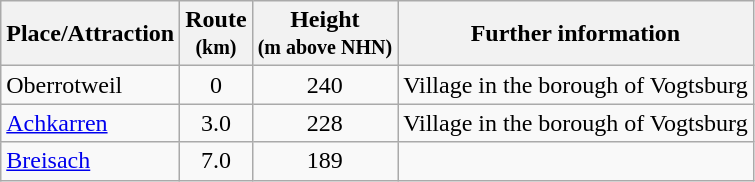<table class="wikitable toptextcells">
<tr class="hintergrundfarbe5">
<th>Place/Attraction</th>
<th>Route<br><small>(km)</small></th>
<th>Height<br><small>(m above NHN)</small></th>
<th class="unsortable">Further information</th>
</tr>
<tr>
<td>Oberrotweil</td>
<td style="text-align:center">0</td>
<td style="text-align:center">240</td>
<td>Village in the borough of Vogtsburg</td>
</tr>
<tr>
<td><a href='#'>Achkarren</a></td>
<td style="text-align:center">3.0</td>
<td style="text-align:center">228</td>
<td>Village in the borough of Vogtsburg</td>
</tr>
<tr>
<td><a href='#'>Breisach</a></td>
<td style="text-align:center">7.0</td>
<td style="text-align:center">189</td>
<td></td>
</tr>
</table>
